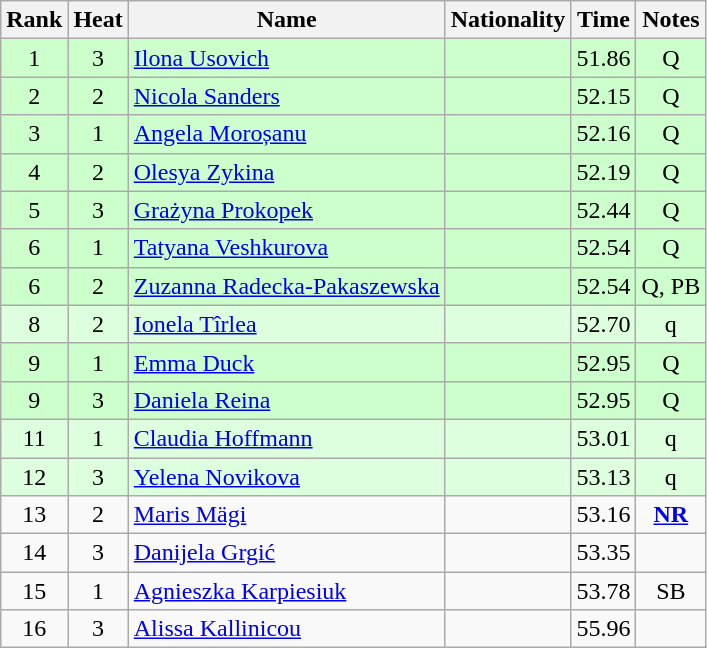<table class="wikitable sortable" style="text-align:center">
<tr>
<th>Rank</th>
<th>Heat</th>
<th>Name</th>
<th>Nationality</th>
<th>Time</th>
<th>Notes</th>
</tr>
<tr bgcolor=ccffcc>
<td>1</td>
<td>3</td>
<td align="left"><a href='#'>Ilona Usovich</a></td>
<td align=left></td>
<td>51.86</td>
<td>Q</td>
</tr>
<tr bgcolor=ccffcc>
<td>2</td>
<td>2</td>
<td align="left"><a href='#'>Nicola Sanders</a></td>
<td align=left></td>
<td>52.15</td>
<td>Q</td>
</tr>
<tr bgcolor=ccffcc>
<td>3</td>
<td>1</td>
<td align="left"><a href='#'>Angela Moroșanu</a></td>
<td align=left></td>
<td>52.16</td>
<td>Q</td>
</tr>
<tr bgcolor=ccffcc>
<td>4</td>
<td>2</td>
<td align="left"><a href='#'>Olesya Zykina</a></td>
<td align=left></td>
<td>52.19</td>
<td>Q</td>
</tr>
<tr bgcolor=ccffcc>
<td>5</td>
<td>3</td>
<td align="left"><a href='#'>Grażyna Prokopek</a></td>
<td align=left></td>
<td>52.44</td>
<td>Q</td>
</tr>
<tr bgcolor=ccffcc>
<td>6</td>
<td>1</td>
<td align="left"><a href='#'>Tatyana Veshkurova</a></td>
<td align=left></td>
<td>52.54</td>
<td>Q</td>
</tr>
<tr bgcolor=ccffcc>
<td>6</td>
<td>2</td>
<td align="left"><a href='#'>Zuzanna Radecka-Pakaszewska</a></td>
<td align=left></td>
<td>52.54</td>
<td>Q, PB</td>
</tr>
<tr bgcolor=ddffdd>
<td>8</td>
<td>2</td>
<td align="left"><a href='#'>Ionela Tîrlea</a></td>
<td align=left></td>
<td>52.70</td>
<td>q</td>
</tr>
<tr bgcolor=ccffcc>
<td>9</td>
<td>1</td>
<td align="left"><a href='#'>Emma Duck</a></td>
<td align=left></td>
<td>52.95</td>
<td>Q</td>
</tr>
<tr bgcolor=ccffcc>
<td>9</td>
<td>3</td>
<td align="left"><a href='#'>Daniela Reina</a></td>
<td align=left></td>
<td>52.95</td>
<td>Q</td>
</tr>
<tr bgcolor=ddffdd>
<td>11</td>
<td>1</td>
<td align="left"><a href='#'>Claudia Hoffmann</a></td>
<td align=left></td>
<td>53.01</td>
<td>q</td>
</tr>
<tr bgcolor=ddffdd>
<td>12</td>
<td>3</td>
<td align="left"><a href='#'>Yelena Novikova</a></td>
<td align=left></td>
<td>53.13</td>
<td>q</td>
</tr>
<tr>
<td>13</td>
<td>2</td>
<td align="left"><a href='#'>Maris Mägi</a></td>
<td align=left></td>
<td>53.16</td>
<td><strong><a href='#'>NR</a></strong></td>
</tr>
<tr>
<td>14</td>
<td>3</td>
<td align="left"><a href='#'>Danijela Grgić</a></td>
<td align=left></td>
<td>53.35</td>
<td></td>
</tr>
<tr>
<td>15</td>
<td>1</td>
<td align="left"><a href='#'>Agnieszka Karpiesiuk</a></td>
<td align=left></td>
<td>53.78</td>
<td>SB</td>
</tr>
<tr>
<td>16</td>
<td>3</td>
<td align="left"><a href='#'>Alissa Kallinicou</a></td>
<td align=left></td>
<td>55.96</td>
<td></td>
</tr>
</table>
